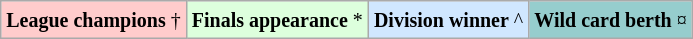<table class="wikitable" border="1">
<tr>
<td bgcolor="#FFCCCC"><small><strong>League champions</strong> †</small></td>
<td bgcolor="#DDFFDD"><small><strong>Finals appearance</strong> *</small></td>
<td bgcolor="#D0E7FF"><small><strong>Division winner</strong> ^</small></td>
<td bgcolor="#96CDCD"><small><strong>Wild card berth</strong> ¤</small></td>
</tr>
</table>
